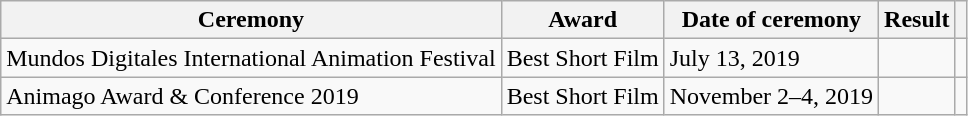<table class="wikitable">
<tr>
<th>Ceremony</th>
<th>Award</th>
<th>Date of ceremony</th>
<th>Result</th>
<th></th>
</tr>
<tr>
<td>Mundos Digitales International Animation Festival</td>
<td>Best Short Film</td>
<td>July 13, 2019</td>
<td></td>
<td></td>
</tr>
<tr>
<td>Animago Award & Conference 2019</td>
<td>Best Short Film</td>
<td>November 2–4, 2019</td>
<td></td>
<td></td>
</tr>
</table>
